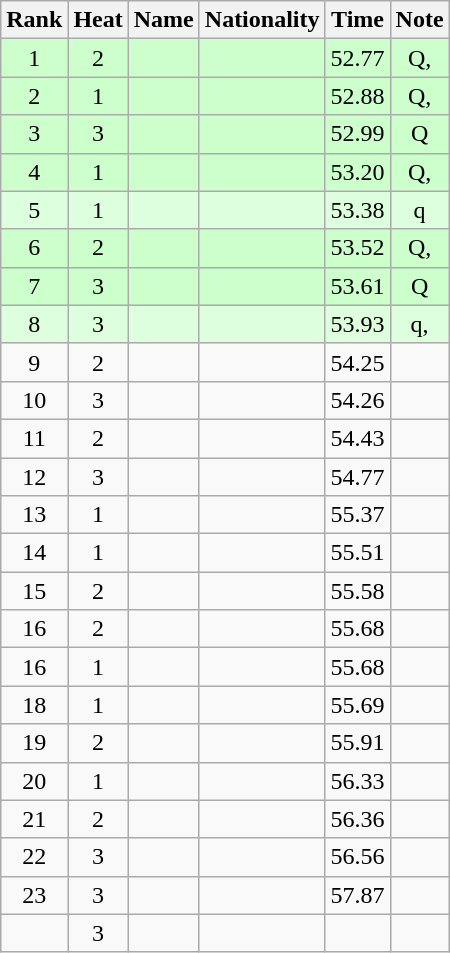<table class="wikitable sortable" style="text-align:center">
<tr>
<th>Rank</th>
<th>Heat</th>
<th>Name</th>
<th>Nationality</th>
<th>Time</th>
<th>Note</th>
</tr>
<tr bgcolor=ccffcc>
<td>1</td>
<td>2</td>
<td align=left></td>
<td align=left></td>
<td>52.77</td>
<td>Q, </td>
</tr>
<tr bgcolor=ccffcc>
<td>2</td>
<td>1</td>
<td align=left></td>
<td align=left></td>
<td>52.88</td>
<td>Q, </td>
</tr>
<tr bgcolor=ccffcc>
<td>3</td>
<td>3</td>
<td align=left></td>
<td align=left></td>
<td>52.99</td>
<td>Q</td>
</tr>
<tr bgcolor=ccffcc>
<td>4</td>
<td>1</td>
<td align=left></td>
<td align=left></td>
<td>53.20</td>
<td>Q, </td>
</tr>
<tr bgcolor=ddffdd>
<td>5</td>
<td>1</td>
<td align=left></td>
<td align=left></td>
<td>53.38</td>
<td>q</td>
</tr>
<tr bgcolor=ccffcc>
<td>6</td>
<td>2</td>
<td align=left></td>
<td align=left></td>
<td>53.52</td>
<td>Q, </td>
</tr>
<tr bgcolor=ccffcc>
<td>7</td>
<td>3</td>
<td align=left></td>
<td align=left></td>
<td>53.61</td>
<td>Q</td>
</tr>
<tr bgcolor=ddffdd>
<td>8</td>
<td>3</td>
<td align=left></td>
<td align=left></td>
<td>53.93</td>
<td>q, </td>
</tr>
<tr>
<td>9</td>
<td>2</td>
<td align=left></td>
<td align=left></td>
<td>54.25</td>
<td></td>
</tr>
<tr>
<td>10</td>
<td>3</td>
<td align=left></td>
<td align=left></td>
<td>54.26</td>
<td></td>
</tr>
<tr>
<td>11</td>
<td>2</td>
<td align=left></td>
<td align=left></td>
<td>54.43</td>
<td></td>
</tr>
<tr>
<td>12</td>
<td>3</td>
<td align=left></td>
<td align=left></td>
<td>54.77</td>
<td></td>
</tr>
<tr>
<td>13</td>
<td>1</td>
<td align=left></td>
<td align=left></td>
<td>55.37</td>
<td></td>
</tr>
<tr>
<td>14</td>
<td>1</td>
<td align=left></td>
<td align=left></td>
<td>55.51</td>
<td></td>
</tr>
<tr>
<td>15</td>
<td>2</td>
<td align=left></td>
<td align=left></td>
<td>55.58</td>
<td></td>
</tr>
<tr>
<td>16</td>
<td>2</td>
<td align=left></td>
<td align=left></td>
<td>55.68</td>
<td></td>
</tr>
<tr>
<td>16</td>
<td>1</td>
<td align=left></td>
<td align=left></td>
<td>55.68</td>
<td></td>
</tr>
<tr>
<td>18</td>
<td>1</td>
<td align=left></td>
<td align=left></td>
<td>55.69</td>
<td></td>
</tr>
<tr>
<td>19</td>
<td>2</td>
<td align=left></td>
<td align=left></td>
<td>55.91</td>
<td></td>
</tr>
<tr>
<td>20</td>
<td>1</td>
<td align=left></td>
<td align=left></td>
<td>56.33</td>
<td></td>
</tr>
<tr>
<td>21</td>
<td>2</td>
<td align=left></td>
<td align=left></td>
<td>56.36</td>
<td></td>
</tr>
<tr>
<td>22</td>
<td>3</td>
<td align=left></td>
<td align=left></td>
<td>56.56</td>
<td></td>
</tr>
<tr>
<td>23</td>
<td>3</td>
<td align=left></td>
<td align=left></td>
<td>57.87</td>
<td></td>
</tr>
<tr>
<td></td>
<td>3</td>
<td align=left></td>
<td align=left></td>
<td></td>
<td></td>
</tr>
</table>
